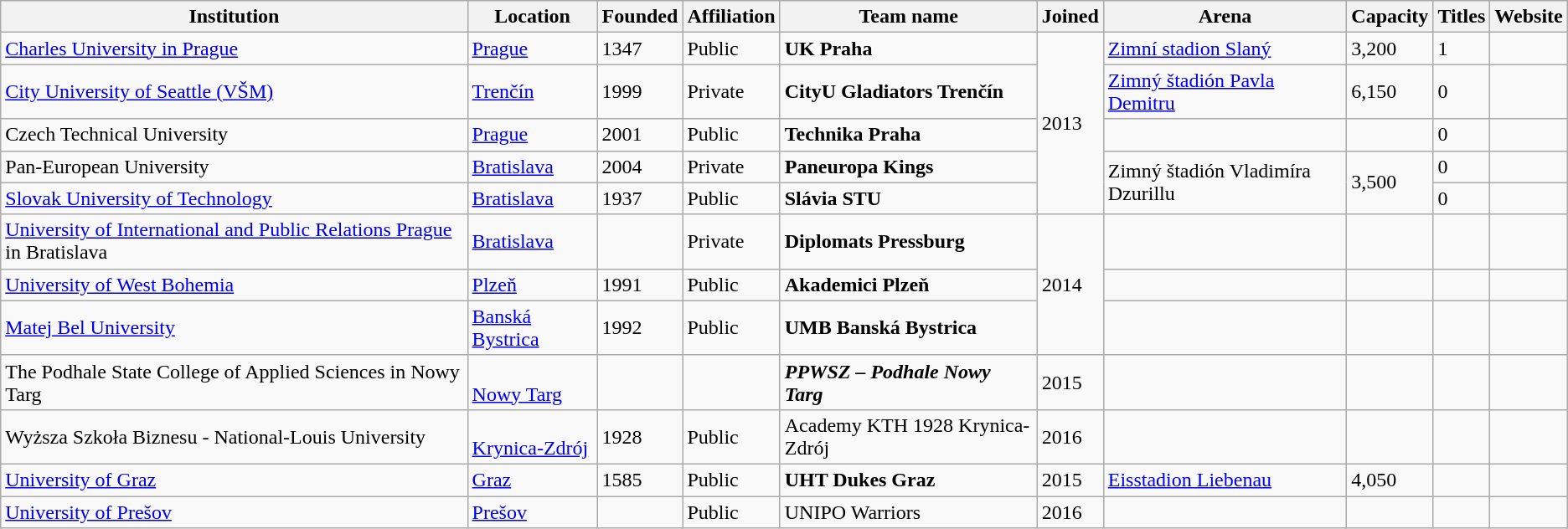<table class="wikitable sortable">
<tr>
<th>Institution</th>
<th>Location</th>
<th>Founded</th>
<th>Affiliation</th>
<th>Team name</th>
<th>Joined</th>
<th>Arena</th>
<th>Capacity</th>
<th>Titles</th>
<th>Website</th>
</tr>
<tr>
<td><a href='#'>Charles University in Prague</a></td>
<td> <a href='#'>Prague</a></td>
<td>1347</td>
<td>Public</td>
<td><strong>UK Praha</strong></td>
<td rowspan=5>2013</td>
<td><a href='#'>Zimní stadion Slaný</a></td>
<td>3,200</td>
<td>1</td>
</tr>
<tr>
<td><a href='#'>City University of Seattle (VŠM)</a></td>
<td> <a href='#'>Trenčín</a></td>
<td>1999</td>
<td>Private</td>
<td><strong>CityU Gladiators Trenčín</strong></td>
<td><a href='#'>Zimný štadión Pavla Demitru</a></td>
<td>6,150</td>
<td>0</td>
<td></td>
</tr>
<tr>
<td>Czech Technical University</td>
<td> <a href='#'>Prague</a></td>
<td>2001</td>
<td>Public</td>
<td><strong>Technika Praha</strong></td>
<td></td>
<td></td>
<td>0</td>
</tr>
<tr>
<td>Pan-European University</td>
<td> <a href='#'>Bratislava</a></td>
<td>2004</td>
<td>Private</td>
<td><strong>Paneuropa Kings</strong></td>
<td rowspan="2">Zimný štadión Vladimíra Dzurillu</td>
<td rowspan=2>3,500</td>
<td>0</td>
<td></td>
</tr>
<tr>
<td><a href='#'>Slovak University of Technology</a></td>
<td> <a href='#'>Bratislava</a></td>
<td>1937</td>
<td>Public</td>
<td><strong>Slávia STU</strong></td>
<td>0</td>
<td></td>
</tr>
<tr>
<td><a href='#'>University of International and Public Relations Prague</a> in Bratislava</td>
<td> <a href='#'>Bratislava</a></td>
<td></td>
<td>Private</td>
<td><strong>Diplomats Pressburg</strong></td>
<td rowspan=3>2014</td>
<td></td>
<td></td>
<td></td>
<td> </td>
</tr>
<tr>
<td><a href='#'>University of West Bohemia</a></td>
<td> <a href='#'>Plzeň</a></td>
<td>1991</td>
<td>Public</td>
<td><strong>Akademici Plzeň</strong></td>
<td></td>
<td></td>
<td></td>
<td></td>
</tr>
<tr>
<td><a href='#'>Matej Bel University</a></td>
<td> <a href='#'>Banská Bystrica</a></td>
<td>1992</td>
<td>Public</td>
<td><strong>UMB Banská Bystrica</strong></td>
<td></td>
<td></td>
<td></td>
<td></td>
</tr>
<tr>
<td>The Podhale State College of Applied Sciences in Nowy Targ</td>
<td><br><a href='#'>Nowy Targ</a></td>
<td></td>
<td></td>
<td><strong><em>PPWSZ – Podhale Nowy Targ</em></strong></td>
<td>2015</td>
<td></td>
<td></td>
<td></td>
<td></td>
</tr>
<tr>
<td>Wyższa Szkoła Biznesu - National-Louis University</td>
<td><br><a href='#'>Krynica-Zdrój</a></td>
<td>1928</td>
<td>Public</td>
<td>Academy KTH 1928 Krynica-Zdrój</td>
<td>2016</td>
<td></td>
<td></td>
<td></td>
<td></td>
</tr>
<tr>
<td><a href='#'>University of Graz</a></td>
<td> <a href='#'>Graz</a></td>
<td>1585</td>
<td>Public</td>
<td><strong>UHT Dukes Graz</strong></td>
<td>2015</td>
<td><a href='#'>Eisstadion Liebenau</a></td>
<td>4,050</td>
<td></td>
<td></td>
</tr>
<tr>
<td><a href='#'>University of Prešov</a></td>
<td> <a href='#'>Prešov</a></td>
<td></td>
<td>Public</td>
<td>UNIPO Warriors</td>
<td>2016</td>
<td></td>
<td></td>
<td></td>
<td></td>
</tr>
</table>
